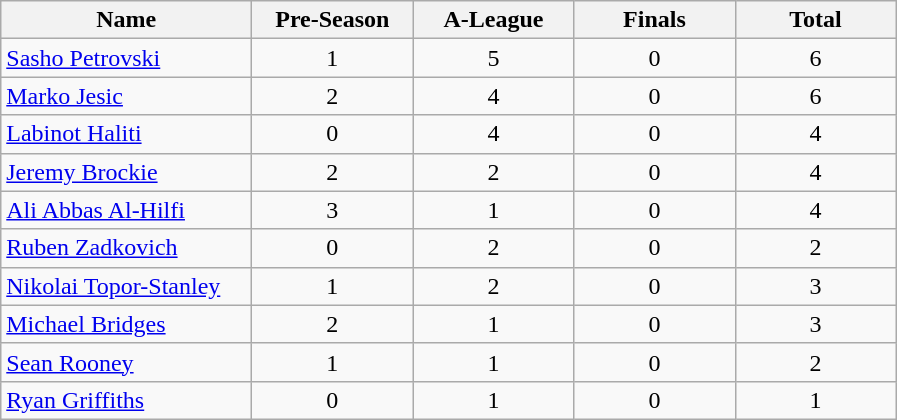<table class="wikitable sortable" style="text-align: center;">
<tr>
<th width=160>Name</th>
<th width=100>Pre-Season</th>
<th width=100>A-League</th>
<th width=100>Finals</th>
<th width=100>Total</th>
</tr>
<tr>
<td style="text-align:left;"> <a href='#'>Sasho Petrovski</a></td>
<td>1</td>
<td>5</td>
<td>0</td>
<td>6</td>
</tr>
<tr>
<td style="text-align:left;"> <a href='#'>Marko Jesic</a></td>
<td>2</td>
<td>4</td>
<td>0</td>
<td>6</td>
</tr>
<tr>
<td style="text-align:left;"> <a href='#'>Labinot Haliti</a></td>
<td>0</td>
<td>4</td>
<td>0</td>
<td>4</td>
</tr>
<tr>
<td style="text-align:left;"> <a href='#'>Jeremy Brockie</a></td>
<td>2</td>
<td>2</td>
<td>0</td>
<td>4</td>
</tr>
<tr>
<td style="text-align:left;"> <a href='#'>Ali Abbas Al-Hilfi</a></td>
<td>3</td>
<td>1</td>
<td>0</td>
<td>4</td>
</tr>
<tr>
<td style="text-align:left;"> <a href='#'>Ruben Zadkovich</a></td>
<td>0</td>
<td>2</td>
<td>0</td>
<td>2</td>
</tr>
<tr>
<td style="text-align:left;"> <a href='#'>Nikolai Topor-Stanley</a></td>
<td>1</td>
<td>2</td>
<td>0</td>
<td>3</td>
</tr>
<tr>
<td style="text-align:left;"> <a href='#'>Michael Bridges</a></td>
<td>2</td>
<td>1</td>
<td>0</td>
<td>3</td>
</tr>
<tr>
<td style="text-align:left;"> <a href='#'>Sean Rooney</a></td>
<td>1</td>
<td>1</td>
<td>0</td>
<td>2</td>
</tr>
<tr>
<td style="text-align:left;"> <a href='#'>Ryan Griffiths</a></td>
<td>0</td>
<td>1</td>
<td>0</td>
<td>1</td>
</tr>
</table>
